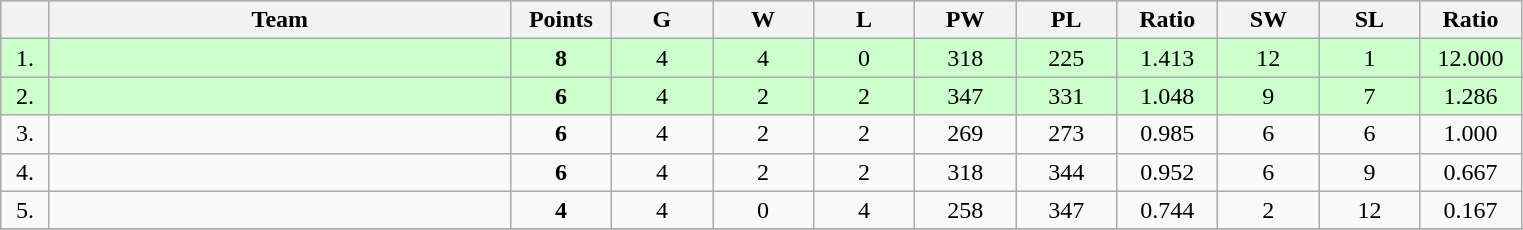<table class=wikitable style="text-align:center">
<tr bgcolor="#DCDCDC">
<th width="25"></th>
<th width="300">Team</th>
<th width="60">Points</th>
<th width="60">G</th>
<th width="60">W</th>
<th width="60">L</th>
<th width="60">PW</th>
<th width="60">PL</th>
<th width="60">Ratio</th>
<th width="60">SW</th>
<th width="60">SL</th>
<th width="60">Ratio</th>
</tr>
<tr bgcolor=#CCFFCC>
<td>1.</td>
<td align=left></td>
<td><strong>8</strong></td>
<td>4</td>
<td>4</td>
<td>0</td>
<td>318</td>
<td>225</td>
<td>1.413</td>
<td>12</td>
<td>1</td>
<td>12.000</td>
</tr>
<tr bgcolor=#CCFFCC>
<td>2.</td>
<td align=left></td>
<td><strong>6</strong></td>
<td>4</td>
<td>2</td>
<td>2</td>
<td>347</td>
<td>331</td>
<td>1.048</td>
<td>9</td>
<td>7</td>
<td>1.286</td>
</tr>
<tr>
<td>3.</td>
<td align=left></td>
<td><strong>6</strong></td>
<td>4</td>
<td>2</td>
<td>2</td>
<td>269</td>
<td>273</td>
<td>0.985</td>
<td>6</td>
<td>6</td>
<td>1.000</td>
</tr>
<tr>
<td>4.</td>
<td align=left></td>
<td><strong>6</strong></td>
<td>4</td>
<td>2</td>
<td>2</td>
<td>318</td>
<td>344</td>
<td>0.952</td>
<td>6</td>
<td>9</td>
<td>0.667</td>
</tr>
<tr>
<td>5.</td>
<td align=left></td>
<td><strong>4</strong></td>
<td>4</td>
<td>0</td>
<td>4</td>
<td>258</td>
<td>347</td>
<td>0.744</td>
<td>2</td>
<td>12</td>
<td>0.167</td>
</tr>
<tr>
</tr>
</table>
